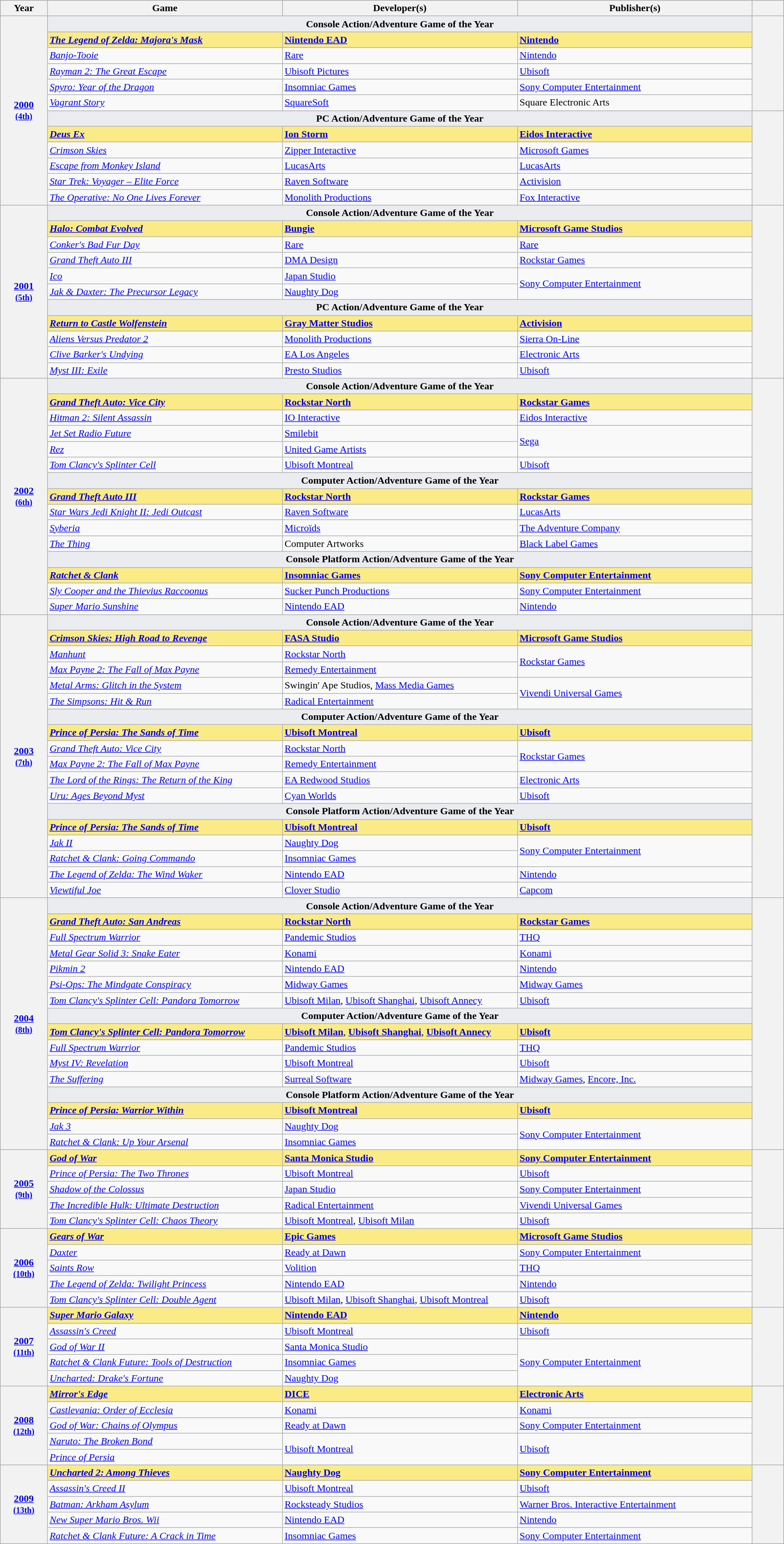<table class="wikitable sortable" style="width:100%">
<tr style="background:#bebebe">
<th scope="col" style="width:6%;">Year</th>
<th scope="col" style="width:30%;">Game</th>
<th scope="col" style="width:30%;">Developer(s)</th>
<th scope="col" style="width:30%;">Publisher(s)</th>
<th scope="col" style="width:4%;" class="unsortable"></th>
</tr>
<tr>
<th scope="row" rowspan="12" style="text-align:center"><a href='#'>2000</a> <br><small><a href='#'>(4th)</a> </small></th>
<td colspan=3 style="text-align:center; background:#EBECF0"><strong>Console Action/Adventure Game of the Year</strong></td>
<th scope="row" rowspan="6" style="text-align;center;"></th>
</tr>
<tr>
<td style="background:#FAEB86"><strong><em><a href='#'>The Legend of Zelda: Majora's Mask</a></em></strong></td>
<td style="background:#FAEB86"><strong><a href='#'>Nintendo EAD</a></strong></td>
<td style="background:#FAEB86"><strong><a href='#'>Nintendo</a></strong></td>
</tr>
<tr>
<td><em><a href='#'>Banjo-Tooie</a></em></td>
<td><a href='#'>Rare</a></td>
<td><a href='#'>Nintendo</a></td>
</tr>
<tr>
<td><em><a href='#'>Rayman 2: The Great Escape</a></em></td>
<td><a href='#'>Ubisoft Pictures</a></td>
<td><a href='#'>Ubisoft</a></td>
</tr>
<tr>
<td><em><a href='#'>Spyro: Year of the Dragon</a></em></td>
<td><a href='#'>Insomniac Games</a></td>
<td><a href='#'>Sony Computer Entertainment</a></td>
</tr>
<tr>
<td><em><a href='#'>Vagrant Story</a></em></td>
<td><a href='#'>SquareSoft</a></td>
<td>Square Electronic Arts</td>
</tr>
<tr>
<td colspan=3 style="text-align:center; background:#EBECF0"><strong>PC Action/Adventure Game of the Year</strong></td>
<th scope="row" rowspan="6" style="text-align;center;"></th>
</tr>
<tr>
<td style="background:#FAEB86"><strong><em><a href='#'>Deus Ex</a></em></strong></td>
<td style="background:#FAEB86"><strong><a href='#'>Ion Storm</a></strong></td>
<td style="background:#FAEB86"><strong><a href='#'>Eidos Interactive</a></strong></td>
</tr>
<tr>
<td><em><a href='#'>Crimson Skies</a></em></td>
<td><a href='#'>Zipper Interactive</a></td>
<td><a href='#'>Microsoft Games</a></td>
</tr>
<tr>
<td><em><a href='#'>Escape from Monkey Island</a></em></td>
<td><a href='#'>LucasArts</a></td>
<td><a href='#'>LucasArts</a></td>
</tr>
<tr>
<td><em><a href='#'>Star Trek: Voyager – Elite Force</a></em></td>
<td><a href='#'>Raven Software</a></td>
<td><a href='#'>Activision</a></td>
</tr>
<tr>
<td><em><a href='#'>The Operative: No One Lives Forever</a></em></td>
<td><a href='#'>Monolith Productions</a></td>
<td><a href='#'>Fox Interactive</a></td>
</tr>
<tr>
<th scope="row" rowspan="11" style="text-align:center"><a href='#'>2001</a> <br><small><a href='#'>(5th)</a> </small></th>
<td colspan=3 style="text-align:center; background:#EBECF0"><strong>Console Action/Adventure Game of the Year</strong></td>
<th scope="row" rowspan="11" style="text-align;center;"><br></th>
</tr>
<tr>
<td style="background:#FAEB86"><strong><em><a href='#'>Halo: Combat Evolved</a></em></strong></td>
<td style="background:#FAEB86"><strong><a href='#'>Bungie</a></strong></td>
<td style="background:#FAEB86"><strong><a href='#'>Microsoft Game Studios</a></strong></td>
</tr>
<tr>
<td><em><a href='#'>Conker's Bad Fur Day</a></em></td>
<td><a href='#'>Rare</a></td>
<td><a href='#'>Rare</a></td>
</tr>
<tr>
<td><em><a href='#'>Grand Theft Auto III</a></em></td>
<td><a href='#'>DMA Design</a></td>
<td><a href='#'>Rockstar Games</a></td>
</tr>
<tr>
<td><em><a href='#'>Ico</a></em></td>
<td><a href='#'>Japan Studio</a></td>
<td rowspan=2><a href='#'>Sony Computer Entertainment</a></td>
</tr>
<tr>
<td><em><a href='#'>Jak & Daxter: The Precursor Legacy</a></em></td>
<td><a href='#'>Naughty Dog</a></td>
</tr>
<tr>
<td colspan=3 style="text-align:center; background:#EBECF0"><strong>PC Action/Adventure Game of the Year</strong></td>
</tr>
<tr>
<td style="background:#FAEB86"><strong><em><a href='#'>Return to Castle Wolfenstein</a></em></strong></td>
<td style="background:#FAEB86"><strong><a href='#'>Gray Matter Studios</a></strong></td>
<td style="background:#FAEB86"><strong><a href='#'>Activision</a></strong></td>
</tr>
<tr>
<td><em><a href='#'>Aliens Versus Predator 2</a></em></td>
<td><a href='#'>Monolith Productions</a></td>
<td><a href='#'>Sierra On-Line</a></td>
</tr>
<tr>
<td><em><a href='#'>Clive Barker's Undying</a></em></td>
<td><a href='#'>EA Los Angeles</a></td>
<td><a href='#'>Electronic Arts</a></td>
</tr>
<tr>
<td><em><a href='#'>Myst III: Exile</a></em></td>
<td><a href='#'>Presto Studios</a></td>
<td><a href='#'>Ubisoft</a></td>
</tr>
<tr>
<th scope="row" rowspan="15" style="text-align:center"><a href='#'>2002</a> <br><small><a href='#'>(6th)</a> </small></th>
<td colspan=3 style="text-align:center; background:#EBECF0"><strong>Console Action/Adventure Game of the Year</strong></td>
<th scope="row" rowspan="15" style="text-align;center;"></th>
</tr>
<tr>
<td style="background:#FAEB86"><strong><em><a href='#'>Grand Theft Auto: Vice City</a></em></strong></td>
<td style="background:#FAEB86"><strong><a href='#'>Rockstar North</a></strong></td>
<td style="background:#FAEB86"><strong><a href='#'>Rockstar Games</a></strong></td>
</tr>
<tr>
<td><em><a href='#'>Hitman 2: Silent Assassin</a></em></td>
<td><a href='#'>IO Interactive</a></td>
<td><a href='#'>Eidos Interactive</a></td>
</tr>
<tr>
<td><em><a href='#'>Jet Set Radio Future</a></em></td>
<td><a href='#'>Smilebit</a></td>
<td rowspan="2"><a href='#'>Sega</a></td>
</tr>
<tr>
<td><em><a href='#'>Rez</a></em></td>
<td><a href='#'>United Game Artists</a></td>
</tr>
<tr>
<td><em><a href='#'>Tom Clancy's Splinter Cell</a></em></td>
<td><a href='#'>Ubisoft Montreal</a></td>
<td><a href='#'>Ubisoft</a></td>
</tr>
<tr>
<td colspan=3 style="text-align:center; background:#EBECF0"><strong>Computer Action/Adventure Game of the Year</strong></td>
</tr>
<tr>
<td style="background:#FAEB86"><strong><em><a href='#'>Grand Theft Auto III</a></em></strong></td>
<td style="background:#FAEB86"><strong><a href='#'>Rockstar North</a></strong></td>
<td style="background:#FAEB86"><strong><a href='#'>Rockstar Games</a></strong></td>
</tr>
<tr>
<td><em><a href='#'>Star Wars Jedi Knight II: Jedi Outcast</a></em></td>
<td><a href='#'>Raven Software</a></td>
<td><a href='#'>LucasArts</a></td>
</tr>
<tr>
<td><em><a href='#'>Syberia</a></em></td>
<td><a href='#'>Microïds</a></td>
<td><a href='#'>The Adventure Company</a></td>
</tr>
<tr>
<td><em><a href='#'>The Thing</a></em></td>
<td>Computer Artworks</td>
<td><a href='#'>Black Label Games</a></td>
</tr>
<tr>
<td colspan=3 style="text-align:center; background:#EBECF0"><strong>Console Platform Action/Adventure Game of the Year</strong></td>
</tr>
<tr>
<td style="background:#FAEB86"><strong><em><a href='#'>Ratchet & Clank</a></em></strong></td>
<td style="background:#FAEB86"><strong><a href='#'>Insomniac Games</a></strong></td>
<td style="background:#FAEB86"><strong><a href='#'>Sony Computer Entertainment</a></strong></td>
</tr>
<tr>
<td><em><a href='#'>Sly Cooper and the Thievius Raccoonus</a></em></td>
<td><a href='#'>Sucker Punch Productions</a></td>
<td><a href='#'>Sony Computer Entertainment</a></td>
</tr>
<tr>
<td><em><a href='#'>Super Mario Sunshine</a></em></td>
<td><a href='#'>Nintendo EAD</a></td>
<td><a href='#'>Nintendo</a></td>
</tr>
<tr>
<th scope="row" rowspan="18" style="text-align:center"><a href='#'>2003</a> <br><small><a href='#'>(7th)</a> </small></th>
<td colspan=3 style="text-align:center; background:#EBECF0"><strong>Console Action/Adventure Game of the Year</strong></td>
<th scope="row" rowspan="18" style="text-align;center;"><br></th>
</tr>
<tr>
<td style="background:#FAEB86"><strong><em><a href='#'>Crimson Skies: High Road to Revenge</a></em></strong></td>
<td style="background:#FAEB86"><strong><a href='#'>FASA Studio</a></strong></td>
<td style="background:#FAEB86"><strong><a href='#'>Microsoft Game Studios</a></strong></td>
</tr>
<tr>
<td><em><a href='#'>Manhunt</a></em></td>
<td><a href='#'>Rockstar North</a></td>
<td rowspan=2><a href='#'>Rockstar Games</a></td>
</tr>
<tr>
<td><em><a href='#'>Max Payne 2: The Fall of Max Payne</a></em></td>
<td><a href='#'>Remedy Entertainment</a></td>
</tr>
<tr>
<td><em><a href='#'>Metal Arms: Glitch in the System</a></em></td>
<td>Swingin' Ape Studios, <a href='#'>Mass Media Games</a></td>
<td rowspan=2><a href='#'>Vivendi Universal Games</a></td>
</tr>
<tr>
<td><em><a href='#'>The Simpsons: Hit & Run</a></em></td>
<td><a href='#'>Radical Entertainment</a></td>
</tr>
<tr>
<td colspan=3 style="text-align:center; background:#EBECF0"><strong>Computer Action/Adventure Game of the Year</strong></td>
</tr>
<tr>
<td style="background:#FAEB86"><strong><em><a href='#'>Prince of Persia: The Sands of Time</a></em></strong></td>
<td style="background:#FAEB86"><strong><a href='#'>Ubisoft Montreal</a></strong></td>
<td style="background:#FAEB86"><strong><a href='#'>Ubisoft</a></strong></td>
</tr>
<tr>
<td><em><a href='#'>Grand Theft Auto: Vice City</a></em></td>
<td><a href='#'>Rockstar North</a></td>
<td rowspan="2"><a href='#'>Rockstar Games</a></td>
</tr>
<tr>
<td><em><a href='#'>Max Payne 2: The Fall of Max Payne</a></em></td>
<td><a href='#'>Remedy Entertainment</a></td>
</tr>
<tr>
<td><em><a href='#'>The Lord of the Rings: The Return of the King</a></em></td>
<td><a href='#'>EA Redwood Studios</a></td>
<td><a href='#'>Electronic Arts</a></td>
</tr>
<tr>
<td><em><a href='#'>Uru: Ages Beyond Myst</a></em></td>
<td><a href='#'>Cyan Worlds</a></td>
<td><a href='#'>Ubisoft</a></td>
</tr>
<tr>
<td colspan=3 style="text-align:center; background:#EBECF0"><strong>Console Platform Action/Adventure Game of the Year</strong></td>
</tr>
<tr>
<td style="background:#FAEB86"><strong><em><a href='#'>Prince of Persia: The Sands of Time</a></em></strong></td>
<td style="background:#FAEB86"><strong><a href='#'>Ubisoft Montreal</a></strong></td>
<td style="background:#FAEB86"><strong><a href='#'>Ubisoft</a></strong></td>
</tr>
<tr>
<td><em><a href='#'>Jak II</a></em></td>
<td><a href='#'>Naughty Dog</a></td>
<td rowspan="2"><a href='#'>Sony Computer Entertainment</a></td>
</tr>
<tr>
<td><em><a href='#'>Ratchet & Clank: Going Commando</a></em></td>
<td><a href='#'>Insomniac Games</a></td>
</tr>
<tr>
<td><em><a href='#'>The Legend of Zelda: The Wind Waker</a></em></td>
<td><a href='#'>Nintendo EAD</a></td>
<td><a href='#'>Nintendo</a></td>
</tr>
<tr>
<td><em><a href='#'>Viewtiful Joe</a></em></td>
<td><a href='#'>Clover Studio</a></td>
<td><a href='#'>Capcom</a></td>
</tr>
<tr>
<th scope="row" rowspan="16" style="text-align:center"><a href='#'>2004</a> <br><small><a href='#'>(8th)</a> </small></th>
<td colspan=3 style="text-align:center; background:#EBECF0"><strong>Console Action/Adventure Game of the Year</strong></td>
<th scope="row" rowspan="16" style="text-align;center;"></th>
</tr>
<tr>
<td style="background:#FAEB86"><strong><em><a href='#'>Grand Theft Auto: San Andreas</a></em></strong></td>
<td style="background:#FAEB86"><strong><a href='#'>Rockstar North</a></strong></td>
<td style="background:#FAEB86"><strong><a href='#'>Rockstar Games</a></strong></td>
</tr>
<tr>
<td><em><a href='#'>Full Spectrum Warrior</a></em></td>
<td><a href='#'>Pandemic Studios</a></td>
<td><a href='#'>THQ</a></td>
</tr>
<tr>
<td><em><a href='#'>Metal Gear Solid 3: Snake Eater</a></em></td>
<td><a href='#'>Konami</a></td>
<td><a href='#'>Konami</a></td>
</tr>
<tr>
<td><em><a href='#'>Pikmin 2</a></em></td>
<td><a href='#'>Nintendo EAD</a></td>
<td><a href='#'>Nintendo</a></td>
</tr>
<tr>
<td><em><a href='#'>Psi-Ops: The Mindgate Conspiracy</a></em></td>
<td><a href='#'>Midway Games</a></td>
<td><a href='#'>Midway Games</a></td>
</tr>
<tr>
<td><em><a href='#'>Tom Clancy's Splinter Cell: Pandora Tomorrow</a></em></td>
<td><a href='#'>Ubisoft Milan</a>, <a href='#'>Ubisoft Shanghai</a>, <a href='#'>Ubisoft Annecy</a></td>
<td><a href='#'>Ubisoft</a></td>
</tr>
<tr>
<td colspan=3 style="text-align:center; background:#EBECF0"><strong>Computer Action/Adventure Game of the Year</strong></td>
</tr>
<tr>
<td style="background:#FAEB86"><strong><em><a href='#'>Tom Clancy's Splinter Cell: Pandora Tomorrow</a></em></strong></td>
<td style="background:#FAEB86"><strong><a href='#'>Ubisoft Milan</a></strong>, <strong><a href='#'>Ubisoft Shanghai</a></strong>, <strong><a href='#'>Ubisoft Annecy</a></strong></td>
<td style="background:#FAEB86"><strong><a href='#'>Ubisoft</a></strong></td>
</tr>
<tr>
<td><em><a href='#'>Full Spectrum Warrior</a></em></td>
<td><a href='#'>Pandemic Studios</a></td>
<td><a href='#'>THQ</a></td>
</tr>
<tr>
<td><em><a href='#'>Myst IV: Revelation</a></em></td>
<td><a href='#'>Ubisoft Montreal</a></td>
<td><a href='#'>Ubisoft</a></td>
</tr>
<tr>
<td><em><a href='#'>The Suffering</a></em></td>
<td><a href='#'>Surreal Software</a></td>
<td><a href='#'>Midway Games</a>, <a href='#'>Encore, Inc.</a></td>
</tr>
<tr>
<td colspan=3 style="text-align:center; background:#EBECF0"><strong>Console Platform Action/Adventure Game of the Year</strong></td>
</tr>
<tr>
<td style="background:#FAEB86"><strong><em><a href='#'>Prince of Persia: Warrior Within</a></em></strong></td>
<td style="background:#FAEB86"><strong><a href='#'>Ubisoft Montreal</a></strong></td>
<td style="background:#FAEB86"><strong><a href='#'>Ubisoft</a></strong></td>
</tr>
<tr>
<td><em><a href='#'>Jak 3</a></em></td>
<td><a href='#'>Naughty Dog</a></td>
<td rowspan=2><a href='#'>Sony Computer Entertainment</a></td>
</tr>
<tr>
<td><em><a href='#'>Ratchet & Clank: Up Your Arsenal</a></em></td>
<td><a href='#'>Insomniac Games</a></td>
</tr>
<tr>
<th scope="row" rowspan="5" style="text-align:center"><a href='#'>2005</a> <br><small><a href='#'>(9th)</a> </small></th>
<td style="background:#FAEB86"><strong><em><a href='#'>God of War</a></em></strong></td>
<td style="background:#FAEB86"><strong><a href='#'>Santa Monica Studio</a></strong></td>
<td style="background:#FAEB86"><strong><a href='#'>Sony Computer Entertainment</a></strong></td>
<th scope="row" rowspan="5" style="text-align;center;"><br></th>
</tr>
<tr>
<td><em><a href='#'>Prince of Persia: The Two Thrones</a></em></td>
<td><a href='#'>Ubisoft Montreal</a></td>
<td><a href='#'>Ubisoft</a></td>
</tr>
<tr>
<td><em><a href='#'>Shadow of the Colossus</a></em></td>
<td><a href='#'>Japan Studio</a></td>
<td><a href='#'>Sony Computer Entertainment</a></td>
</tr>
<tr>
<td><em><a href='#'>The Incredible Hulk: Ultimate Destruction</a></em></td>
<td><a href='#'>Radical Entertainment</a></td>
<td><a href='#'>Vivendi Universal Games</a></td>
</tr>
<tr>
<td><em><a href='#'>Tom Clancy's Splinter Cell: Chaos Theory</a></em></td>
<td><a href='#'>Ubisoft Montreal</a>, <a href='#'>Ubisoft Milan</a></td>
<td><a href='#'>Ubisoft</a></td>
</tr>
<tr>
<th scope="row" rowspan="5" style="text-align:center"><a href='#'>2006</a> <br><small><a href='#'>(10th)</a> </small></th>
<td style="background:#FAEB86"><strong><em><a href='#'>Gears of War</a></em></strong></td>
<td style="background:#FAEB86"><strong><a href='#'>Epic Games</a></strong></td>
<td style="background:#FAEB86"><strong><a href='#'>Microsoft Game Studios</a></strong></td>
<th scope="row" rowspan="5" style="text-align;center;"></th>
</tr>
<tr>
<td><em><a href='#'>Daxter</a></em></td>
<td><a href='#'>Ready at Dawn</a></td>
<td><a href='#'>Sony Computer Entertainment</a></td>
</tr>
<tr>
<td><em><a href='#'>Saints Row</a></em></td>
<td><a href='#'>Volition</a></td>
<td><a href='#'>THQ</a></td>
</tr>
<tr>
<td><em><a href='#'>The Legend of Zelda: Twilight Princess</a></em></td>
<td><a href='#'>Nintendo EAD</a></td>
<td><a href='#'>Nintendo</a></td>
</tr>
<tr>
<td><em><a href='#'>Tom Clancy's Splinter Cell: Double Agent</a></em></td>
<td><a href='#'>Ubisoft Milan</a>, <a href='#'>Ubisoft Shanghai</a>, <a href='#'>Ubisoft Montreal</a></td>
<td><a href='#'>Ubisoft</a></td>
</tr>
<tr>
<th scope="row" rowspan="5" style="text-align:center"><a href='#'>2007</a> <br><small><a href='#'>(11th)</a> </small></th>
<td style="background:#FAEB86"><strong><em><a href='#'>Super Mario Galaxy</a></em></strong></td>
<td style="background:#FAEB86"><strong><a href='#'>Nintendo EAD</a></strong></td>
<td style="background:#FAEB86"><strong><a href='#'>Nintendo</a></strong></td>
<th scope="row" rowspan="5" style="text-align;center;"></th>
</tr>
<tr>
<td><em><a href='#'>Assassin's Creed</a></em></td>
<td><a href='#'>Ubisoft Montreal</a></td>
<td><a href='#'>Ubisoft</a></td>
</tr>
<tr>
<td><em><a href='#'>God of War II</a></em></td>
<td><a href='#'>Santa Monica Studio</a></td>
<td rowspan=3><a href='#'>Sony Computer Entertainment</a></td>
</tr>
<tr>
<td><em><a href='#'>Ratchet & Clank Future: Tools of Destruction</a></em></td>
<td><a href='#'>Insomniac Games</a></td>
</tr>
<tr>
<td><em><a href='#'>Uncharted: Drake's Fortune</a></em></td>
<td><a href='#'>Naughty Dog</a></td>
</tr>
<tr>
<th scope="row" rowspan="5" style="text-align:center"><a href='#'>2008</a> <br><small><a href='#'>(12th)</a> </small></th>
<td style="background:#FAEB86"><strong><em><a href='#'>Mirror's Edge</a></em></strong></td>
<td style="background:#FAEB86"><strong><a href='#'>DICE</a></strong></td>
<td style="background:#FAEB86"><strong><a href='#'>Electronic Arts</a></strong></td>
<th scope="row" rowspan="5" style="text-align;center;"></th>
</tr>
<tr>
<td><em><a href='#'>Castlevania: Order of Ecclesia</a></em></td>
<td><a href='#'>Konami</a></td>
<td><a href='#'>Konami</a></td>
</tr>
<tr>
<td><em><a href='#'>God of War: Chains of Olympus</a></em></td>
<td><a href='#'>Ready at Dawn</a></td>
<td><a href='#'>Sony Computer Entertainment</a></td>
</tr>
<tr>
<td><em><a href='#'>Naruto: The Broken Bond</a></em></td>
<td rowspan=2><a href='#'>Ubisoft Montreal</a></td>
<td rowspan=2><a href='#'>Ubisoft</a></td>
</tr>
<tr>
<td><em><a href='#'>Prince of Persia</a></em></td>
</tr>
<tr>
<th scope="row" rowspan="5" style="text-align:center"><a href='#'>2009</a> <br><small><a href='#'>(13th)</a> </small></th>
<td style="background:#FAEB86"><strong><em><a href='#'>Uncharted 2: Among Thieves</a></em></strong></td>
<td style="background:#FAEB86"><strong><a href='#'>Naughty Dog</a></strong></td>
<td style="background:#FAEB86"><strong><a href='#'>Sony Computer Entertainment</a></strong></td>
<th scope="row" rowspan="5" style="text-align;center;"></th>
</tr>
<tr>
<td><em><a href='#'>Assassin's Creed II</a></em></td>
<td><a href='#'>Ubisoft Montreal</a></td>
<td><a href='#'>Ubisoft</a></td>
</tr>
<tr>
<td><em><a href='#'>Batman: Arkham Asylum</a></em></td>
<td><a href='#'>Rocksteady Studios</a></td>
<td><a href='#'>Warner Bros. Interactive Entertainment</a></td>
</tr>
<tr>
<td><em><a href='#'>New Super Mario Bros. Wii</a></em></td>
<td><a href='#'>Nintendo EAD</a></td>
<td><a href='#'>Nintendo</a></td>
</tr>
<tr>
<td><em><a href='#'>Ratchet & Clank Future: A Crack in Time</a></em></td>
<td><a href='#'>Insomniac Games</a></td>
<td><a href='#'>Sony Computer Entertainment</a></td>
</tr>
</table>
